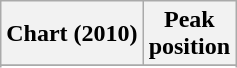<table class="wikitable sortable plainrowheaders" style="text-align:center">
<tr>
<th scope="col">Chart (2010)</th>
<th scope="col">Peak<br>position</th>
</tr>
<tr>
</tr>
<tr>
</tr>
<tr>
</tr>
<tr>
</tr>
</table>
